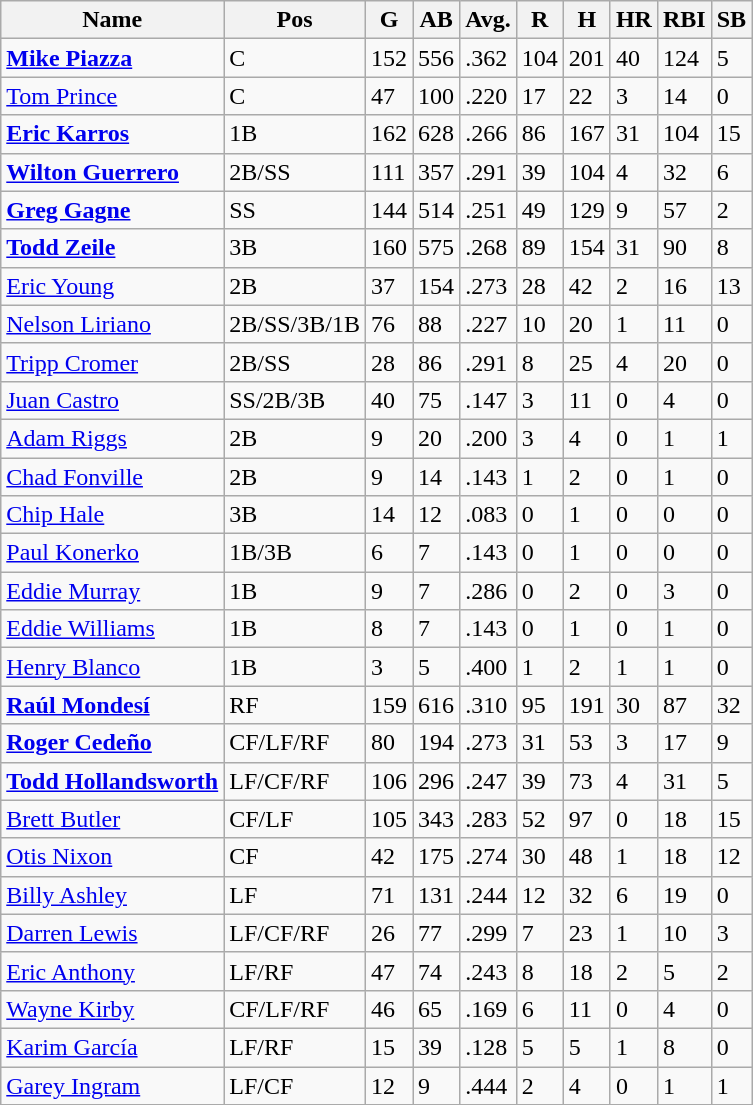<table class="wikitable sortable" style="text-align:left">
<tr>
<th>Name</th>
<th>Pos</th>
<th>G</th>
<th>AB</th>
<th>Avg.</th>
<th>R</th>
<th>H</th>
<th>HR</th>
<th>RBI</th>
<th>SB</th>
</tr>
<tr>
<td><strong><a href='#'>Mike Piazza</a></strong></td>
<td>C</td>
<td>152</td>
<td>556</td>
<td>.362</td>
<td>104</td>
<td>201</td>
<td>40</td>
<td>124</td>
<td>5</td>
</tr>
<tr>
<td><a href='#'>Tom Prince</a></td>
<td>C</td>
<td>47</td>
<td>100</td>
<td>.220</td>
<td>17</td>
<td>22</td>
<td>3</td>
<td>14</td>
<td>0</td>
</tr>
<tr>
<td><strong><a href='#'>Eric Karros</a></strong></td>
<td>1B</td>
<td>162</td>
<td>628</td>
<td>.266</td>
<td>86</td>
<td>167</td>
<td>31</td>
<td>104</td>
<td>15</td>
</tr>
<tr>
<td><strong><a href='#'>Wilton Guerrero</a></strong></td>
<td>2B/SS</td>
<td>111</td>
<td>357</td>
<td>.291</td>
<td>39</td>
<td>104</td>
<td>4</td>
<td>32</td>
<td>6</td>
</tr>
<tr>
<td><strong><a href='#'>Greg Gagne</a>	</strong></td>
<td>SS</td>
<td>144</td>
<td>514</td>
<td>.251</td>
<td>49</td>
<td>129</td>
<td>9</td>
<td>57</td>
<td>2</td>
</tr>
<tr>
<td><strong><a href='#'>Todd Zeile</a></strong></td>
<td>3B</td>
<td>160</td>
<td>575</td>
<td>.268</td>
<td>89</td>
<td>154</td>
<td>31</td>
<td>90</td>
<td>8</td>
</tr>
<tr>
<td><a href='#'>Eric Young</a></td>
<td>2B</td>
<td>37</td>
<td>154</td>
<td>.273</td>
<td>28</td>
<td>42</td>
<td>2</td>
<td>16</td>
<td>13</td>
</tr>
<tr>
<td><a href='#'>Nelson Liriano</a></td>
<td>2B/SS/3B/1B</td>
<td>76</td>
<td>88</td>
<td>.227</td>
<td>10</td>
<td>20</td>
<td>1</td>
<td>11</td>
<td>0</td>
</tr>
<tr>
<td><a href='#'>Tripp Cromer</a></td>
<td>2B/SS</td>
<td>28</td>
<td>86</td>
<td>.291</td>
<td>8</td>
<td>25</td>
<td>4</td>
<td>20</td>
<td>0</td>
</tr>
<tr>
<td><a href='#'>Juan Castro</a></td>
<td>SS/2B/3B</td>
<td>40</td>
<td>75</td>
<td>.147</td>
<td>3</td>
<td>11</td>
<td>0</td>
<td>4</td>
<td>0</td>
</tr>
<tr>
<td><a href='#'>Adam Riggs</a></td>
<td>2B</td>
<td>9</td>
<td>20</td>
<td>.200</td>
<td>3</td>
<td>4</td>
<td>0</td>
<td>1</td>
<td>1</td>
</tr>
<tr>
<td><a href='#'>Chad Fonville</a></td>
<td>2B</td>
<td>9</td>
<td>14</td>
<td>.143</td>
<td>1</td>
<td>2</td>
<td>0</td>
<td>1</td>
<td>0</td>
</tr>
<tr>
<td><a href='#'>Chip Hale</a></td>
<td>3B</td>
<td>14</td>
<td>12</td>
<td>.083</td>
<td>0</td>
<td>1</td>
<td>0</td>
<td>0</td>
<td>0</td>
</tr>
<tr>
<td><a href='#'>Paul Konerko</a></td>
<td>1B/3B</td>
<td>6</td>
<td>7</td>
<td>.143</td>
<td>0</td>
<td>1</td>
<td>0</td>
<td>0</td>
<td>0</td>
</tr>
<tr>
<td><a href='#'>Eddie Murray</a></td>
<td>1B</td>
<td>9</td>
<td>7</td>
<td>.286</td>
<td>0</td>
<td>2</td>
<td>0</td>
<td>3</td>
<td>0</td>
</tr>
<tr>
<td><a href='#'>Eddie Williams</a></td>
<td>1B</td>
<td>8</td>
<td>7</td>
<td>.143</td>
<td>0</td>
<td>1</td>
<td>0</td>
<td>1</td>
<td>0</td>
</tr>
<tr>
<td><a href='#'>Henry Blanco</a></td>
<td>1B</td>
<td>3</td>
<td>5</td>
<td>.400</td>
<td>1</td>
<td>2</td>
<td>1</td>
<td>1</td>
<td>0</td>
</tr>
<tr>
<td><strong><a href='#'>Raúl Mondesí</a></strong></td>
<td>RF</td>
<td>159</td>
<td>616</td>
<td>.310</td>
<td>95</td>
<td>191</td>
<td>30</td>
<td>87</td>
<td>32</td>
</tr>
<tr>
<td><strong><a href='#'>Roger Cedeño</a></strong></td>
<td>CF/LF/RF</td>
<td>80</td>
<td>194</td>
<td>.273</td>
<td>31</td>
<td>53</td>
<td>3</td>
<td>17</td>
<td>9</td>
</tr>
<tr>
<td><strong><a href='#'>Todd Hollandsworth</a></strong></td>
<td>LF/CF/RF</td>
<td>106</td>
<td>296</td>
<td>.247</td>
<td>39</td>
<td>73</td>
<td>4</td>
<td>31</td>
<td>5</td>
</tr>
<tr>
<td><a href='#'>Brett Butler</a></td>
<td>CF/LF</td>
<td>105</td>
<td>343</td>
<td>.283</td>
<td>52</td>
<td>97</td>
<td>0</td>
<td>18</td>
<td>15</td>
</tr>
<tr>
<td><a href='#'>Otis Nixon</a></td>
<td>CF</td>
<td>42</td>
<td>175</td>
<td>.274</td>
<td>30</td>
<td>48</td>
<td>1</td>
<td>18</td>
<td>12</td>
</tr>
<tr>
<td><a href='#'>Billy Ashley</a></td>
<td>LF</td>
<td>71</td>
<td>131</td>
<td>.244</td>
<td>12</td>
<td>32</td>
<td>6</td>
<td>19</td>
<td>0</td>
</tr>
<tr>
<td><a href='#'>Darren Lewis</a></td>
<td>LF/CF/RF</td>
<td>26</td>
<td>77</td>
<td>.299</td>
<td>7</td>
<td>23</td>
<td>1</td>
<td>10</td>
<td>3</td>
</tr>
<tr>
<td><a href='#'>Eric Anthony</a></td>
<td>LF/RF</td>
<td>47</td>
<td>74</td>
<td>.243</td>
<td>8</td>
<td>18</td>
<td>2</td>
<td>5</td>
<td>2</td>
</tr>
<tr>
<td><a href='#'>Wayne Kirby</a></td>
<td>CF/LF/RF</td>
<td>46</td>
<td>65</td>
<td>.169</td>
<td>6</td>
<td>11</td>
<td>0</td>
<td>4</td>
<td>0</td>
</tr>
<tr>
<td><a href='#'>Karim García</a></td>
<td>LF/RF</td>
<td>15</td>
<td>39</td>
<td>.128</td>
<td>5</td>
<td>5</td>
<td>1</td>
<td>8</td>
<td>0</td>
</tr>
<tr>
<td><a href='#'>Garey Ingram</a></td>
<td>LF/CF</td>
<td>12</td>
<td>9</td>
<td>.444</td>
<td>2</td>
<td>4</td>
<td>0</td>
<td>1</td>
<td>1</td>
</tr>
<tr>
</tr>
</table>
